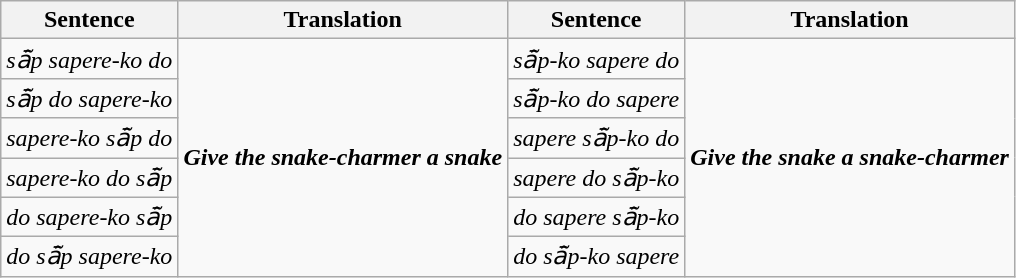<table class="wikitable">
<tr>
<th>Sentence</th>
<th>Translation</th>
<th>Sentence</th>
<th>Translation</th>
</tr>
<tr>
<td><em>sā̃p sapere-ko do</em></td>
<td rowspan="6"><strong><em>Give the snake-charmer a snake</em></strong></td>
<td><em>sā̃p-ko sapere do</em></td>
<td rowspan="6"><strong><em>Give the snake a snake-charmer</em></strong></td>
</tr>
<tr>
<td><em>sā̃p do sapere-ko</em></td>
<td><em>sā̃p-ko do sapere</em></td>
</tr>
<tr>
<td><em>sapere-ko sā̃p do</em></td>
<td><em>sapere sā̃p-ko do</em></td>
</tr>
<tr>
<td><em>sapere-ko do sā̃p</em></td>
<td><em>sapere do sā̃p-ko</em></td>
</tr>
<tr>
<td><em>do sapere-ko sā̃p</em></td>
<td><em>do sapere sā̃p-ko</em></td>
</tr>
<tr>
<td><em>do sā̃p sapere-ko</em></td>
<td><em>do sā̃p-ko sapere</em></td>
</tr>
</table>
